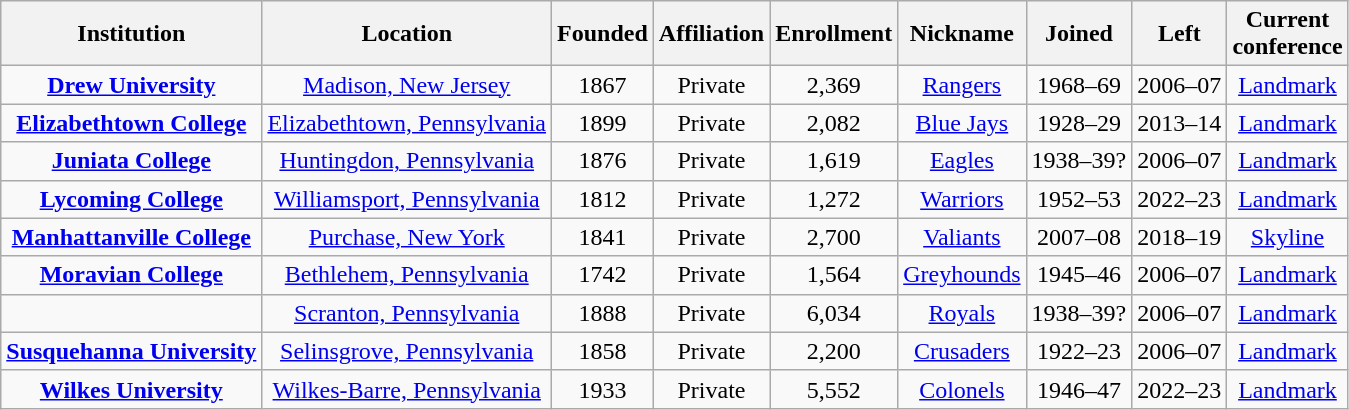<table class="wikitable sortable" style="text-align:center;">
<tr>
<th>Institution</th>
<th>Location</th>
<th>Founded</th>
<th>Affiliation</th>
<th>Enrollment</th>
<th>Nickname</th>
<th>Joined</th>
<th>Left</th>
<th>Current<br>conference</th>
</tr>
<tr>
<td><strong><a href='#'>Drew University</a></strong></td>
<td><a href='#'>Madison, New Jersey</a></td>
<td>1867</td>
<td>Private</td>
<td>2,369</td>
<td><a href='#'>Rangers</a></td>
<td>1968–69</td>
<td>2006–07</td>
<td><a href='#'>Landmark</a></td>
</tr>
<tr>
<td><strong><a href='#'>Elizabethtown College</a></strong></td>
<td><a href='#'>Elizabethtown, Pennsylvania</a></td>
<td>1899</td>
<td>Private</td>
<td>2,082</td>
<td><a href='#'>Blue Jays</a></td>
<td>1928–29</td>
<td>2013–14</td>
<td><a href='#'>Landmark</a></td>
</tr>
<tr>
<td><strong><a href='#'>Juniata College</a></strong></td>
<td><a href='#'>Huntingdon, Pennsylvania</a></td>
<td>1876</td>
<td>Private</td>
<td>1,619</td>
<td><a href='#'>Eagles</a></td>
<td>1938–39?</td>
<td>2006–07</td>
<td><a href='#'>Landmark</a></td>
</tr>
<tr>
<td><strong><a href='#'>Lycoming College</a></strong></td>
<td><a href='#'>Williamsport, Pennsylvania</a></td>
<td>1812</td>
<td>Private</td>
<td>1,272</td>
<td><a href='#'>Warriors</a></td>
<td>1952–53</td>
<td>2022–23</td>
<td><a href='#'>Landmark</a></td>
</tr>
<tr>
<td><strong><a href='#'>Manhattanville College</a></strong></td>
<td><a href='#'>Purchase, New York</a></td>
<td>1841</td>
<td>Private</td>
<td>2,700</td>
<td><a href='#'>Valiants</a></td>
<td>2007–08</td>
<td>2018–19</td>
<td><a href='#'>Skyline</a></td>
</tr>
<tr>
<td><strong><a href='#'>Moravian College</a></strong></td>
<td><a href='#'>Bethlehem, Pennsylvania</a></td>
<td>1742</td>
<td>Private</td>
<td>1,564</td>
<td><a href='#'>Greyhounds</a></td>
<td>1945–46</td>
<td>2006–07</td>
<td><a href='#'>Landmark</a></td>
</tr>
<tr>
<td></td>
<td><a href='#'>Scranton, Pennsylvania</a></td>
<td>1888</td>
<td>Private</td>
<td>6,034</td>
<td><a href='#'>Royals</a></td>
<td>1938–39?</td>
<td>2006–07</td>
<td><a href='#'>Landmark</a></td>
</tr>
<tr>
<td><strong><a href='#'>Susquehanna University</a></strong></td>
<td><a href='#'>Selinsgrove, Pennsylvania</a></td>
<td>1858</td>
<td>Private</td>
<td>2,200</td>
<td><a href='#'>Crusaders</a></td>
<td>1922–23</td>
<td>2006–07</td>
<td><a href='#'>Landmark</a></td>
</tr>
<tr>
<td><strong><a href='#'>Wilkes University</a></strong></td>
<td><a href='#'>Wilkes-Barre, Pennsylvania</a></td>
<td>1933</td>
<td>Private</td>
<td>5,552</td>
<td><a href='#'>Colonels</a></td>
<td>1946–47</td>
<td>2022–23</td>
<td><a href='#'>Landmark</a></td>
</tr>
</table>
